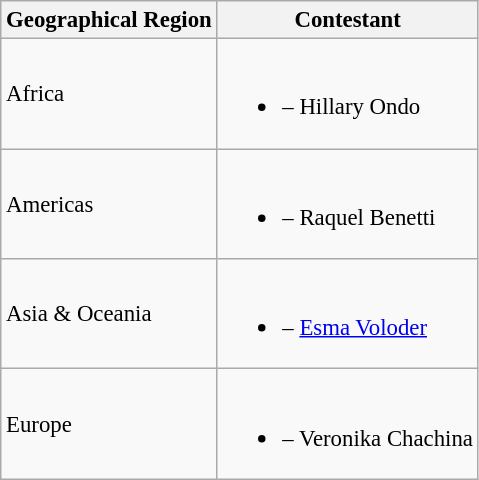<table class="wikitable sortable" style="font-size:95%;">
<tr>
<th>Geographical Region</th>
<th>Contestant</th>
</tr>
<tr>
<td>Africa</td>
<td><br><ul><li> – Hillary Ondo</li></ul></td>
</tr>
<tr>
<td>Americas</td>
<td><br><ul><li> – Raquel Benetti</li></ul></td>
</tr>
<tr>
<td>Asia & Oceania</td>
<td><br><ul><li> – <a href='#'>Esma Voloder</a></li></ul></td>
</tr>
<tr>
<td>Europe</td>
<td><br><ul><li> – Veronika Chachina</li></ul></td>
</tr>
</table>
